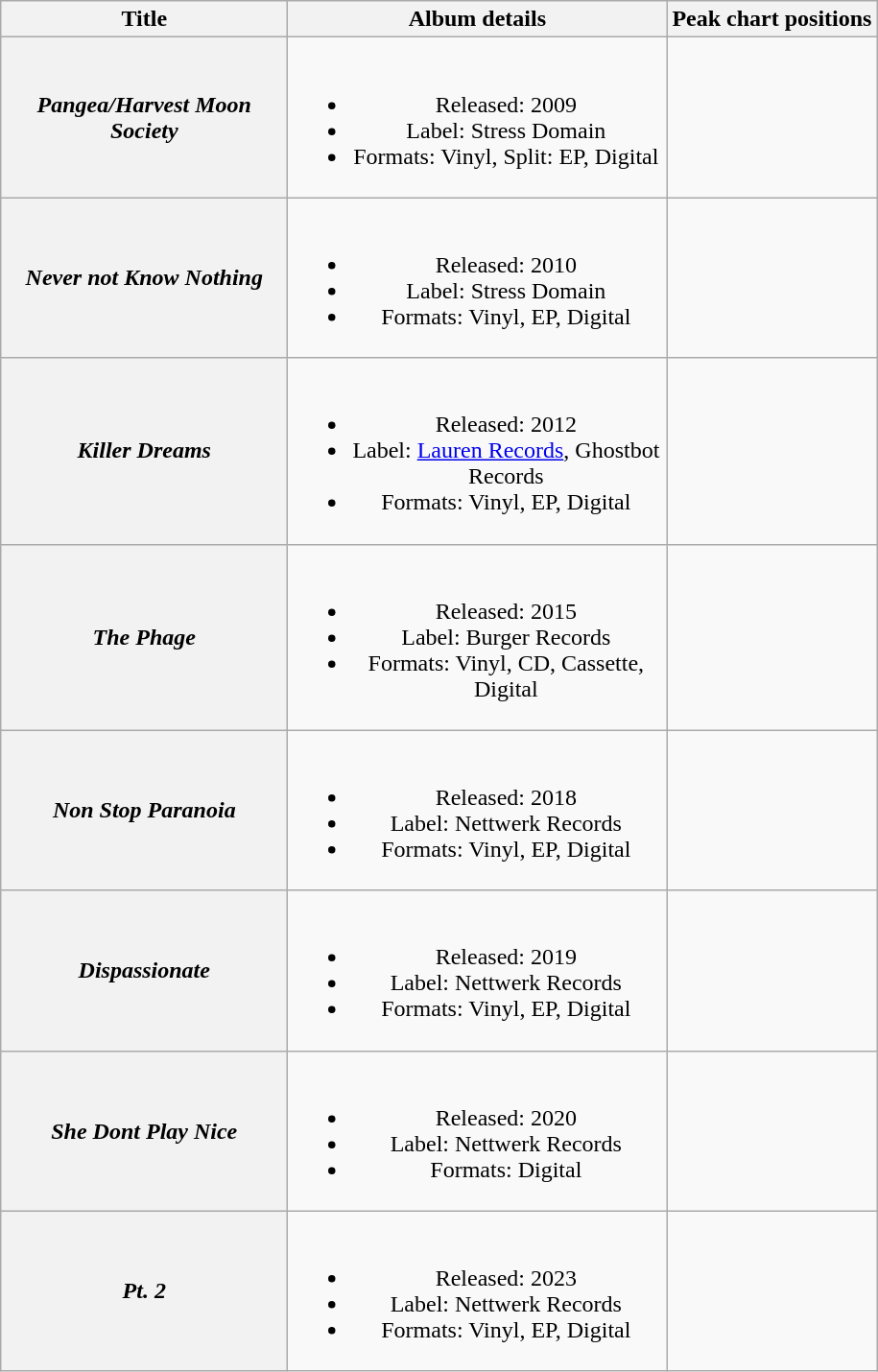<table class="wikitable plainrowheaders" style="text-align:center;">
<tr>
<th scope="col" style="width:12em;">Title</th>
<th scope="col" style="width:16em;">Album details</th>
<th>Peak chart positions</th>
</tr>
<tr>
<th scope="row"><em>Pangea/Harvest Moon Society</em></th>
<td><br><ul><li>Released: 2009</li><li>Label: Stress Domain</li><li>Formats: Vinyl, Split: EP, Digital</li></ul></td>
<td></td>
</tr>
<tr>
<th scope="row"><em>Never not Know Nothing</em></th>
<td><br><ul><li>Released: 2010</li><li>Label: Stress Domain</li><li>Formats: Vinyl, EP, Digital</li></ul></td>
<td></td>
</tr>
<tr>
<th scope="row"><em>Killer Dreams</em></th>
<td><br><ul><li>Released: 2012</li><li>Label: <a href='#'>Lauren Records</a>, Ghostbot Records</li><li>Formats: Vinyl, EP, Digital</li></ul></td>
<td></td>
</tr>
<tr>
<th scope="row"><em>The Phage</em></th>
<td><br><ul><li>Released: 2015</li><li>Label: Burger Records</li><li>Formats: Vinyl, CD, Cassette, Digital</li></ul></td>
<td></td>
</tr>
<tr>
<th scope="row"><em>Non Stop Paranoia</em></th>
<td><br><ul><li>Released: 2018</li><li>Label: Nettwerk Records</li><li>Formats: Vinyl, EP, Digital</li></ul></td>
<td></td>
</tr>
<tr>
<th scope="row"><em>Dispassionate</em></th>
<td><br><ul><li>Released: 2019</li><li>Label: Nettwerk Records</li><li>Formats: Vinyl, EP, Digital</li></ul></td>
<td></td>
</tr>
<tr>
<th scope="row"><em>She Dont Play Nice</em></th>
<td><br><ul><li>Released: 2020</li><li>Label: Nettwerk Records</li><li>Formats: Digital</li></ul></td>
<td></td>
</tr>
<tr>
<th scope="row"><em>Pt. 2</em></th>
<td><br><ul><li>Released: 2023</li><li>Label: Nettwerk Records</li><li>Formats: Vinyl, EP, Digital</li></ul></td>
<td></td>
</tr>
</table>
